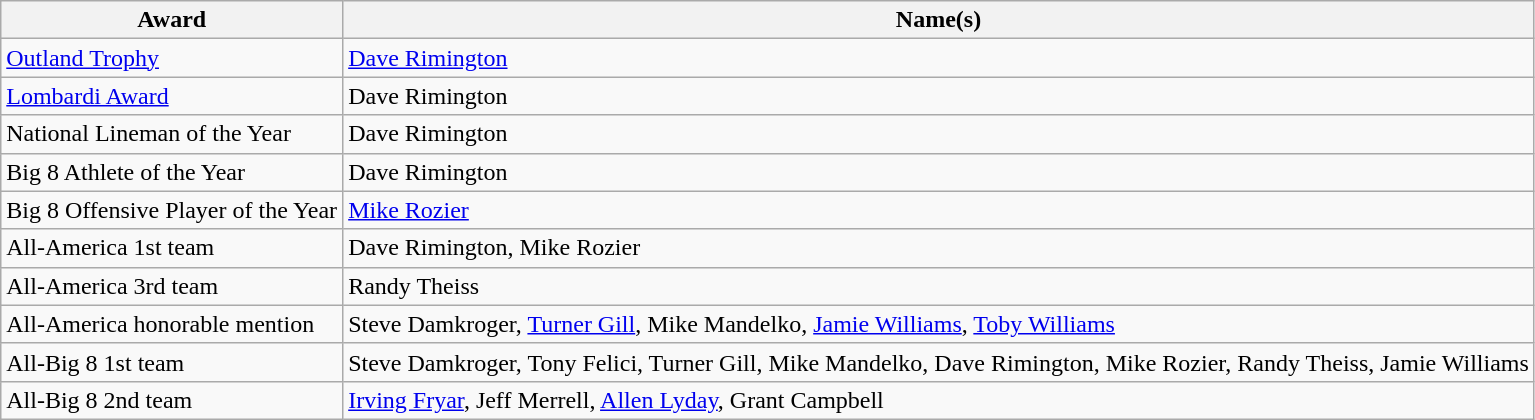<table class="wikitable">
<tr>
<th>Award</th>
<th>Name(s)</th>
</tr>
<tr>
<td><a href='#'>Outland Trophy</a></td>
<td><a href='#'>Dave Rimington</a></td>
</tr>
<tr>
<td><a href='#'>Lombardi Award</a></td>
<td>Dave Rimington</td>
</tr>
<tr>
<td>National Lineman of the Year</td>
<td>Dave Rimington</td>
</tr>
<tr>
<td>Big 8 Athlete of the Year</td>
<td>Dave Rimington</td>
</tr>
<tr>
<td>Big 8 Offensive Player of the Year</td>
<td><a href='#'>Mike Rozier</a></td>
</tr>
<tr>
<td>All-America 1st team</td>
<td>Dave Rimington, Mike Rozier</td>
</tr>
<tr>
<td>All-America 3rd team</td>
<td>Randy Theiss</td>
</tr>
<tr>
<td>All-America honorable mention</td>
<td>Steve Damkroger, <a href='#'>Turner Gill</a>, Mike Mandelko, <a href='#'>Jamie Williams</a>, <a href='#'>Toby Williams</a></td>
</tr>
<tr>
<td>All-Big 8 1st team</td>
<td>Steve Damkroger, Tony Felici, Turner Gill, Mike Mandelko, Dave Rimington, Mike Rozier, Randy Theiss, Jamie Williams</td>
</tr>
<tr>
<td>All-Big 8 2nd team</td>
<td><a href='#'>Irving Fryar</a>, Jeff Merrell, <a href='#'>Allen Lyday</a>, Grant Campbell</td>
</tr>
</table>
